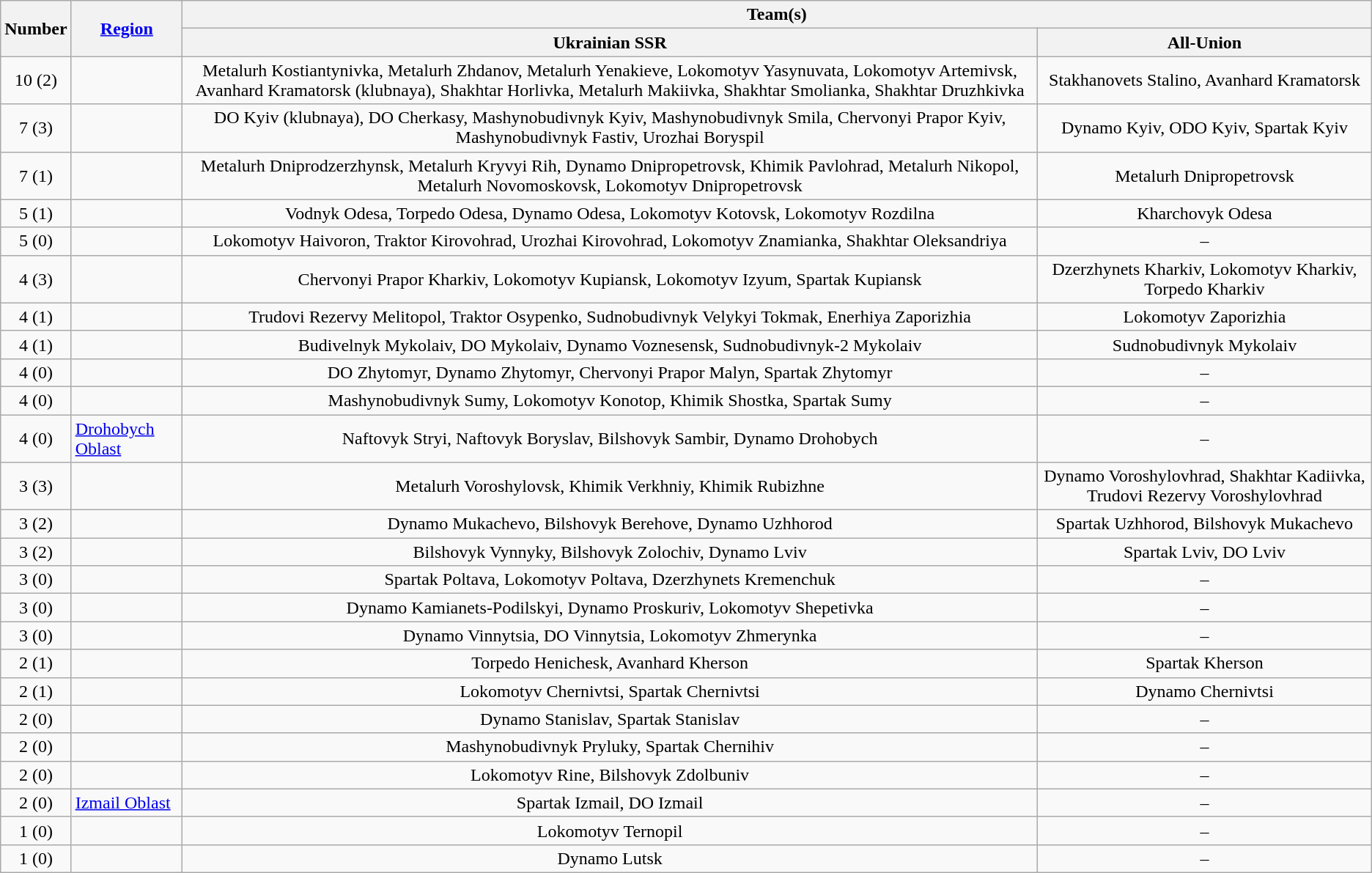<table class="wikitable" style="text-align:center">
<tr>
<th rowspan=2>Number</th>
<th rowspan=2><a href='#'>Region</a></th>
<th colspan=2>Team(s)</th>
</tr>
<tr>
<th>Ukrainian SSR</th>
<th>All-Union</th>
</tr>
<tr>
<td rowspan="1">10 (2)</td>
<td align="left"></td>
<td>Metalurh Kostiantynivka, Metalurh Zhdanov, Metalurh Yenakieve, Lokomotyv Yasynuvata, Lokomotyv Artemivsk, Avanhard Kramatorsk (klubnaya), Shakhtar Horlivka, Metalurh Makiivka, Shakhtar Smolianka, Shakhtar Druzhkivka</td>
<td>Stakhanovets Stalino, Avanhard Kramatorsk</td>
</tr>
<tr>
<td rowspan="1">7 (3)</td>
<td align="left"></td>
<td>DO Kyiv (klubnaya), DO Cherkasy, Mashynobudivnyk Kyiv, Mashynobudivnyk Smila, Chervonyi Prapor Kyiv, Mashynobudivnyk Fastiv, Urozhai Boryspil</td>
<td>Dynamo Kyiv, ODO Kyiv, Spartak Kyiv</td>
</tr>
<tr>
<td rowspan="1">7 (1)</td>
<td align="left"></td>
<td>Metalurh Dniprodzerzhynsk, Metalurh Kryvyi Rih, Dynamo Dnipropetrovsk, Khimik Pavlohrad, Metalurh Nikopol, Metalurh Novomoskovsk, Lokomotyv Dnipropetrovsk</td>
<td>Metalurh Dnipropetrovsk</td>
</tr>
<tr>
<td rowspan="1">5 (1)</td>
<td align="left"></td>
<td>Vodnyk Odesa, Torpedo Odesa, Dynamo Odesa, Lokomotyv Kotovsk, Lokomotyv Rozdilna</td>
<td>Kharchovyk Odesa</td>
</tr>
<tr>
<td rowspan="1">5 (0)</td>
<td align="left"></td>
<td>Lokomotyv Haivoron, Traktor Kirovohrad, Urozhai Kirovohrad, Lokomotyv Znamianka, Shakhtar Oleksandriya</td>
<td>–</td>
</tr>
<tr>
<td rowspan="1">4 (3)</td>
<td align="left"></td>
<td>Chervonyi Prapor Kharkiv, Lokomotyv Kupiansk, Lokomotyv Izyum, Spartak Kupiansk</td>
<td>Dzerzhynets Kharkiv, Lokomotyv Kharkiv, Torpedo Kharkiv</td>
</tr>
<tr>
<td rowspan="1">4 (1)</td>
<td align="left"></td>
<td>Trudovi Rezervy Melitopol, Traktor Osypenko, Sudnobudivnyk Velykyi Tokmak, Enerhiya Zaporizhia</td>
<td>Lokomotyv Zaporizhia</td>
</tr>
<tr>
<td rowspan="1">4 (1)</td>
<td align="left"></td>
<td>Budivelnyk Mykolaiv, DO Mykolaiv, Dynamo Voznesensk, Sudnobudivnyk-2 Mykolaiv</td>
<td>Sudnobudivnyk Mykolaiv</td>
</tr>
<tr>
<td rowspan="1">4 (0)</td>
<td align="left"></td>
<td>DO Zhytomyr, Dynamo Zhytomyr, Chervonyi Prapor Malyn, Spartak Zhytomyr</td>
<td>–</td>
</tr>
<tr>
<td rowspan="1">4 (0)</td>
<td align="left"></td>
<td>Mashynobudivnyk Sumy, Lokomotyv Konotop, Khimik Shostka, Spartak Sumy</td>
<td>–</td>
</tr>
<tr>
<td rowspan="1">4 (0)</td>
<td align="left"> <a href='#'>Drohobych Oblast</a></td>
<td>Naftovyk Stryi, Naftovyk Boryslav, Bilshovyk Sambir, Dynamo Drohobych</td>
<td>–</td>
</tr>
<tr>
<td rowspan="1">3 (3)</td>
<td align="left"></td>
<td>Metalurh Voroshylovsk, Khimik Verkhniy, Khimik Rubizhne</td>
<td>Dynamo Voroshylovhrad, Shakhtar Kadiivka, Trudovi Rezervy Voroshylovhrad</td>
</tr>
<tr>
<td rowspan="1">3 (2)</td>
<td align="left"></td>
<td>Dynamo Mukachevo, Bilshovyk Berehove, Dynamo Uzhhorod</td>
<td>Spartak Uzhhorod, Bilshovyk Mukachevo</td>
</tr>
<tr>
<td rowspan="1">3 (2)</td>
<td align="left"></td>
<td>Bilshovyk Vynnyky, Bilshovyk Zolochiv, Dynamo Lviv</td>
<td>Spartak Lviv, DO Lviv</td>
</tr>
<tr>
<td rowspan="1">3 (0)</td>
<td align="left"></td>
<td>Spartak Poltava, Lokomotyv Poltava, Dzerzhynets Kremenchuk</td>
<td>–</td>
</tr>
<tr>
<td rowspan="1">3 (0)</td>
<td align="left"></td>
<td>Dynamo Kamianets-Podilskyi, Dynamo Proskuriv, Lokomotyv Shepetivka</td>
<td>–</td>
</tr>
<tr>
<td rowspan="1">3 (0)</td>
<td align="left"></td>
<td>Dynamo Vinnytsia, DO Vinnytsia, Lokomotyv Zhmerynka</td>
<td>–</td>
</tr>
<tr>
<td rowspan="1">2 (1)</td>
<td align="left"></td>
<td>Torpedo Henichesk, Avanhard Kherson</td>
<td>Spartak Kherson</td>
</tr>
<tr>
<td rowspan="1">2 (1)</td>
<td align="left"></td>
<td>Lokomotyv Chernivtsi, Spartak Chernivtsi</td>
<td>Dynamo Chernivtsi</td>
</tr>
<tr>
<td rowspan="1">2 (0)</td>
<td align="left"></td>
<td>Dynamo Stanislav, Spartak Stanislav</td>
<td>–</td>
</tr>
<tr>
<td rowspan="1">2 (0)</td>
<td align="left"></td>
<td>Mashynobudivnyk Pryluky, Spartak Chernihiv</td>
<td>–</td>
</tr>
<tr>
<td rowspan="1">2 (0)</td>
<td align="left"></td>
<td>Lokomotyv Rine, Bilshovyk Zdolbuniv</td>
<td>–</td>
</tr>
<tr>
<td rowspan="1">2 (0)</td>
<td align="left"> <a href='#'>Izmail Oblast</a></td>
<td>Spartak Izmail, DO Izmail</td>
<td>–</td>
</tr>
<tr>
<td rowspan="1">1 (0)</td>
<td align="left"></td>
<td>Lokomotyv Ternopil</td>
<td>–</td>
</tr>
<tr>
<td rowspan="1">1 (0)</td>
<td align="left"></td>
<td>Dynamo Lutsk</td>
<td>–</td>
</tr>
</table>
